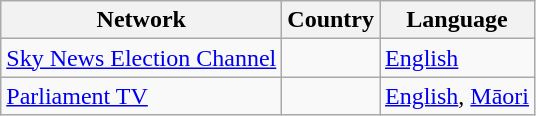<table class="wikitable sortable">
<tr>
<th>Network</th>
<th>Country</th>
<th>Language</th>
</tr>
<tr>
<td><a href='#'>Sky News Election Channel</a></td>
<td></td>
<td><a href='#'>English</a></td>
</tr>
<tr>
<td><a href='#'>Parliament TV</a></td>
<td></td>
<td><a href='#'>English</a>, <a href='#'>Māori</a></td>
</tr>
</table>
